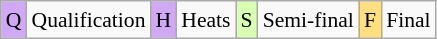<table class="wikitable" style="font-size:90%; text-align:center;line-height:1.25em;">
<tr>
<td style="background-color:#D0A9F5;text-align:center;">Q</td>
<td>Qualification</td>
<td style="background-color:#D0A9F5;text-align:center;">H</td>
<td>Heats</td>
<td style="background-color:#D9FFB2;text-align:center;">S</td>
<td>Semi-final</td>
<td style="background-color:#FFDF80;text-align:center;">F</td>
<td>Final</td>
</tr>
</table>
